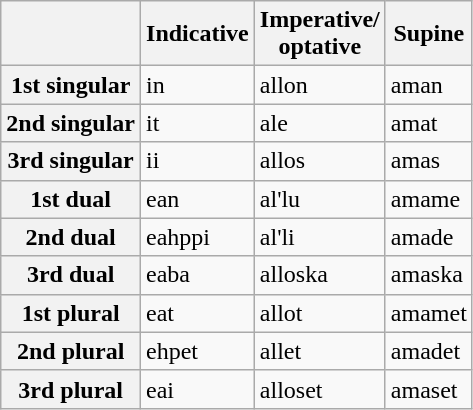<table class="wikitable">
<tr>
<th></th>
<th>Indicative</th>
<th>Imperative/<br>optative</th>
<th>Supine</th>
</tr>
<tr>
<th>1st singular</th>
<td>in</td>
<td>allon</td>
<td>aman</td>
</tr>
<tr>
<th>2nd singular</th>
<td>it</td>
<td>ale</td>
<td>amat</td>
</tr>
<tr>
<th>3rd singular</th>
<td>ii</td>
<td>allos</td>
<td>amas</td>
</tr>
<tr>
<th>1st dual</th>
<td>ean</td>
<td>al'lu</td>
<td>amame</td>
</tr>
<tr>
<th>2nd dual</th>
<td>eahppi</td>
<td>al'li</td>
<td>amade</td>
</tr>
<tr>
<th>3rd dual</th>
<td>eaba</td>
<td>alloska</td>
<td>amaska</td>
</tr>
<tr>
<th>1st plural</th>
<td>eat</td>
<td>allot</td>
<td>amamet</td>
</tr>
<tr>
<th>2nd plural</th>
<td>ehpet</td>
<td>allet</td>
<td>amadet</td>
</tr>
<tr>
<th>3rd plural</th>
<td>eai</td>
<td>alloset</td>
<td>amaset</td>
</tr>
</table>
